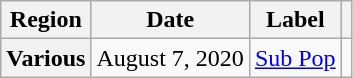<table class="wikitable plainrowheaders">
<tr>
<th scope="col">Region</th>
<th scope="col">Date</th>
<th scope="col">Label</th>
<th scope="col"></th>
</tr>
<tr>
<th scope="row">Various</th>
<td>August 7, 2020</td>
<td><a href='#'>Sub Pop</a></td>
<td align="center"></td>
</tr>
</table>
